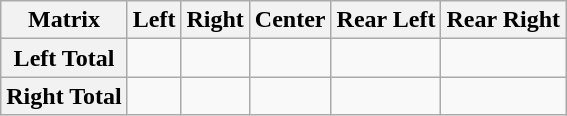<table class="wikitable">
<tr>
<th>Matrix</th>
<th>Left</th>
<th>Right</th>
<th>Center</th>
<th>Rear Left</th>
<th>Rear Right</th>
</tr>
<tr>
<th>Left Total</th>
<td></td>
<td></td>
<td></td>
<td></td>
<td></td>
</tr>
<tr>
<th>Right Total</th>
<td></td>
<td></td>
<td></td>
<td></td>
<td></td>
</tr>
</table>
